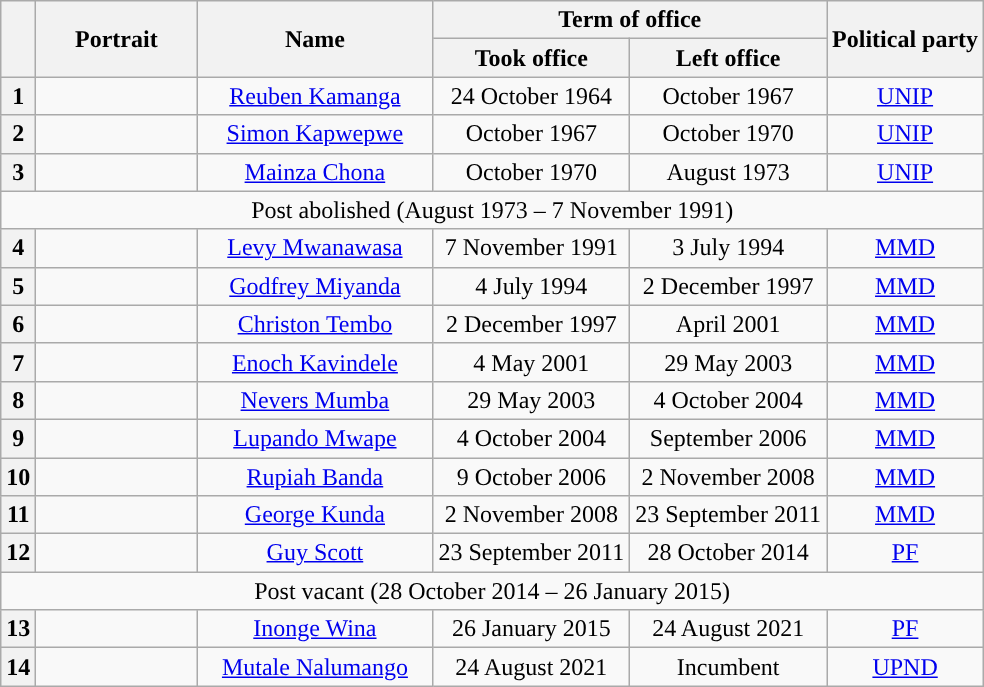<table class="wikitable" style="text-align:center">
<tr>
<th rowspan="2"></th>
<th rowspan="2" style="width:100px;">Portrait</th>
<th rowspan="2" width="150">Name<br></th>
<th colspan="2">Term of office</th>
<th rowspan="2">Political party</th>
</tr>
<tr>
<th>Took office</th>
<th>Left office</th>
</tr>
<tr>
<th style="background:">1</th>
<td></td>
<td><a href='#'>Reuben Kamanga</a><br></td>
<td>24 October 1964</td>
<td>October 1967</td>
<td><a href='#'>UNIP</a></td>
</tr>
<tr>
<th style="background:">2</th>
<td></td>
<td><a href='#'>Simon Kapwepwe</a><br></td>
<td>October 1967</td>
<td>October 1970</td>
<td><a href='#'>UNIP</a></td>
</tr>
<tr>
<th style="background:">3</th>
<td></td>
<td><a href='#'>Mainza Chona</a><br></td>
<td>October 1970</td>
<td>August 1973</td>
<td><a href='#'>UNIP</a></td>
</tr>
<tr>
<td colspan="6">Post abolished (August 1973 – 7 November 1991)</td>
</tr>
<tr>
<th style="background:">4</th>
<td></td>
<td><a href='#'>Levy Mwanawasa</a><br></td>
<td>7 November 1991</td>
<td>3 July 1994</td>
<td><a href='#'>MMD</a></td>
</tr>
<tr>
<th style="background:">5</th>
<td></td>
<td><a href='#'>Godfrey Miyanda</a><br></td>
<td>4 July 1994</td>
<td>2 December 1997</td>
<td><a href='#'>MMD</a></td>
</tr>
<tr>
<th style="background:">6</th>
<td></td>
<td><a href='#'>Christon Tembo</a><br></td>
<td>2 December 1997</td>
<td>April 2001</td>
<td><a href='#'>MMD</a></td>
</tr>
<tr>
<th style="background:">7</th>
<td></td>
<td><a href='#'>Enoch Kavindele</a><br></td>
<td>4 May 2001</td>
<td>29 May 2003</td>
<td><a href='#'>MMD</a></td>
</tr>
<tr>
<th style="background:">8</th>
<td></td>
<td><a href='#'>Nevers Mumba</a><br></td>
<td>29 May 2003</td>
<td>4 October 2004</td>
<td><a href='#'>MMD</a></td>
</tr>
<tr>
<th style="background:">9</th>
<td></td>
<td><a href='#'>Lupando Mwape</a><br></td>
<td>4 October 2004</td>
<td>September 2006</td>
<td><a href='#'>MMD</a></td>
</tr>
<tr>
<th style="background:">10</th>
<td></td>
<td><a href='#'>Rupiah Banda</a><br></td>
<td>9 October 2006</td>
<td>2 November 2008</td>
<td><a href='#'>MMD</a></td>
</tr>
<tr>
<th style="background:">11</th>
<td></td>
<td><a href='#'>George Kunda</a><br></td>
<td>2 November 2008</td>
<td>23 September 2011</td>
<td><a href='#'>MMD</a></td>
</tr>
<tr>
<th style="background:">12</th>
<td></td>
<td><a href='#'>Guy Scott</a><br></td>
<td>23 September 2011</td>
<td>28 October 2014</td>
<td><a href='#'>PF</a></td>
</tr>
<tr>
<td colspan="6">Post vacant (28 October 2014 – 26 January 2015)</td>
</tr>
<tr>
<th style="background:">13</th>
<td></td>
<td><a href='#'>Inonge Wina</a><br></td>
<td>26 January 2015</td>
<td>24 August 2021</td>
<td><a href='#'>PF</a></td>
</tr>
<tr>
<th style="background:">14</th>
<td></td>
<td><a href='#'>Mutale Nalumango</a><br></td>
<td>24 August 2021</td>
<td>Incumbent</td>
<td><a href='#'>UPND</a></td>
</tr>
</table>
